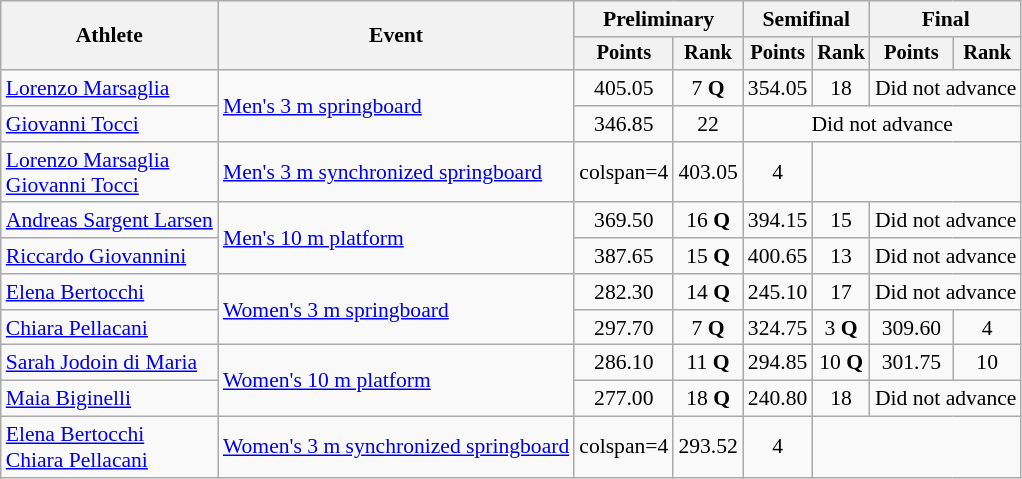<table class=wikitable style="font-size:90%">
<tr>
<th rowspan="2">Athlete</th>
<th rowspan="2">Event</th>
<th colspan="2">Preliminary</th>
<th colspan="2">Semifinal</th>
<th colspan="2">Final</th>
</tr>
<tr style="font-size:95%">
<th>Points</th>
<th>Rank</th>
<th>Points</th>
<th>Rank</th>
<th>Points</th>
<th>Rank</th>
</tr>
<tr align=center>
<td align=left><a href='#'>Lorenzo Marsaglia</a></td>
<td align=left rowspan=2><a href='#'>Men's 3 m springboard</a></td>
<td>405.05</td>
<td>7  <strong>Q</strong></td>
<td>354.05</td>
<td>18</td>
<td colspan=2>Did not advance</td>
</tr>
<tr align=center>
<td align=left><a href='#'>Giovanni Tocci</a></td>
<td>346.85</td>
<td>22</td>
<td colspan=4>Did not advance</td>
</tr>
<tr align=center>
<td align=left><a href='#'>Lorenzo Marsaglia</a><br><a href='#'>Giovanni Tocci</a></td>
<td align=left><a href='#'>Men's 3 m synchronized springboard</a></td>
<td>colspan=4 </td>
<td>403.05</td>
<td>4</td>
</tr>
<tr align=center>
<td align=left><a href='#'>Andreas Sargent Larsen</a></td>
<td align=left rowspan=2><a href='#'>Men's 10 m platform</a></td>
<td>369.50</td>
<td>16 <strong>Q</strong></td>
<td>394.15</td>
<td>15</td>
<td colspan=2>Did not advance</td>
</tr>
<tr align=center>
<td align=left><a href='#'>Riccardo Giovannini</a></td>
<td>387.65</td>
<td>15 <strong>Q</strong></td>
<td>400.65</td>
<td>13</td>
<td colspan=2>Did not advance</td>
</tr>
<tr align=center>
<td align=left><a href='#'>Elena Bertocchi</a></td>
<td align=left rowspan=2><a href='#'>Women's 3 m springboard</a></td>
<td>282.30</td>
<td>14 <strong>Q</strong></td>
<td>245.10</td>
<td>17</td>
<td colspan=2>Did not advance</td>
</tr>
<tr align=center>
<td align=left><a href='#'>Chiara Pellacani</a></td>
<td>297.70</td>
<td>7 <strong>Q</strong></td>
<td>324.75</td>
<td>3 <strong>Q</strong></td>
<td>309.60</td>
<td>4</td>
</tr>
<tr align=center>
<td align=left><a href='#'>Sarah Jodoin di Maria</a></td>
<td align=left rowspan=2><a href='#'>Women's 10 m platform</a></td>
<td>286.10</td>
<td>11 <strong>Q</strong></td>
<td>294.85</td>
<td>10 <strong>Q</strong></td>
<td>301.75</td>
<td>10</td>
</tr>
<tr align=center>
<td align=left><a href='#'>Maia Biginelli</a></td>
<td>277.00</td>
<td>18 <strong>Q</strong></td>
<td>240.80</td>
<td>18</td>
<td colspan=2>Did not advance</td>
</tr>
<tr align=center>
<td align=left><a href='#'>Elena Bertocchi</a><br><a href='#'>Chiara Pellacani</a></td>
<td align=left><a href='#'>Women's 3 m synchronized springboard</a></td>
<td>colspan=4 </td>
<td>293.52</td>
<td>4</td>
</tr>
</table>
